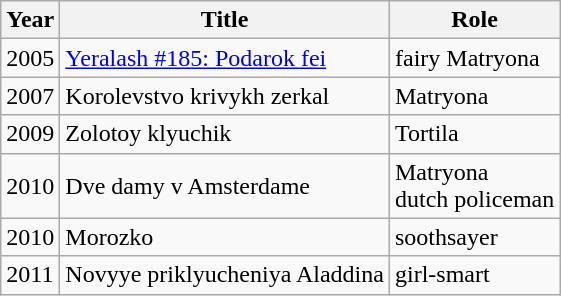<table class="wikitable">
<tr>
<th>Year</th>
<th>Title</th>
<th>Role</th>
</tr>
<tr>
<td>2005</td>
<td><a href='#'>Yeralash #185: Podarok fei</a></td>
<td>fairy Matryona</td>
</tr>
<tr>
<td>2007</td>
<td>Korolevstvo krivykh zerkal</td>
<td>Matryona</td>
</tr>
<tr>
<td>2009</td>
<td>Zolotoy klyuchik</td>
<td>Tortila</td>
</tr>
<tr>
<td>2010</td>
<td>Dve damy v Amsterdame </td>
<td>Matryona<br>dutch policeman</td>
</tr>
<tr>
<td>2010</td>
<td>Morozko</td>
<td>soothsayer</td>
</tr>
<tr>
<td>2011</td>
<td>Novyye priklyucheniya Aladdina</td>
<td>girl-smart</td>
</tr>
</table>
